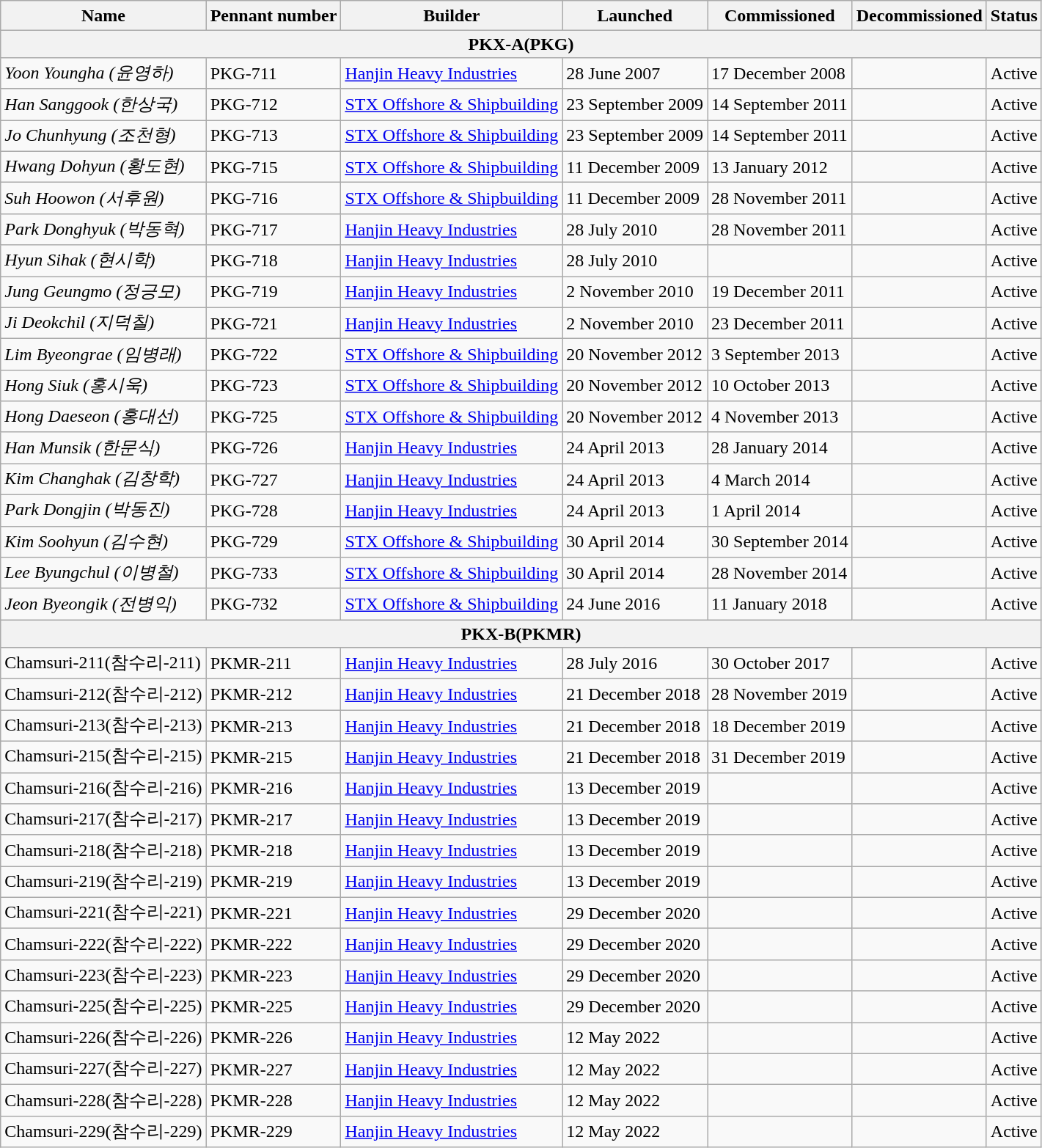<table class="wikitable">
<tr>
<th>Name</th>
<th style="line-height:1.2em;">Pennant number</th>
<th>Builder</th>
<th>Launched</th>
<th>Commissioned</th>
<th>Decommissioned</th>
<th>Status</th>
</tr>
<tr>
<th colspan="7">PKX-A(PKG)</th>
</tr>
<tr>
<td><em>Yoon Youngha (윤영하)</em></td>
<td>PKG-711</td>
<td><a href='#'>Hanjin Heavy Industries</a></td>
<td>28 June 2007</td>
<td>17 December 2008</td>
<td></td>
<td>Active</td>
</tr>
<tr>
<td><em>Han Sanggook (한상국)</em></td>
<td>PKG-712</td>
<td><a href='#'>STX Offshore & Shipbuilding</a></td>
<td>23 September 2009</td>
<td>14 September 2011</td>
<td></td>
<td>Active</td>
</tr>
<tr>
<td><em>Jo Chunhyung (조천형)</em></td>
<td>PKG-713</td>
<td><a href='#'>STX Offshore & Shipbuilding</a></td>
<td>23 September 2009</td>
<td>14 September 2011</td>
<td></td>
<td>Active</td>
</tr>
<tr>
<td><em>Hwang Dohyun (황도현)</em></td>
<td>PKG-715</td>
<td><a href='#'>STX Offshore & Shipbuilding</a></td>
<td>11 December 2009</td>
<td>13 January 2012</td>
<td></td>
<td>Active</td>
</tr>
<tr>
<td><em>Suh Hoowon (서후원)</em></td>
<td>PKG-716</td>
<td><a href='#'>STX Offshore & Shipbuilding</a></td>
<td>11 December 2009</td>
<td>28 November 2011</td>
<td></td>
<td>Active</td>
</tr>
<tr>
<td><em>Park Donghyuk (박동혁)</em></td>
<td>PKG-717</td>
<td><a href='#'>Hanjin Heavy Industries</a></td>
<td>28 July 2010</td>
<td>28 November 2011</td>
<td></td>
<td>Active</td>
</tr>
<tr>
<td><em>Hyun Sihak (현시학)</em></td>
<td>PKG-718</td>
<td><a href='#'>Hanjin Heavy Industries</a></td>
<td>28 July 2010</td>
<td></td>
<td></td>
<td>Active</td>
</tr>
<tr>
<td><em>Jung Geungmo (정긍모)</em></td>
<td>PKG-719</td>
<td><a href='#'>Hanjin Heavy Industries</a></td>
<td>2 November 2010</td>
<td>19 December 2011</td>
<td></td>
<td>Active</td>
</tr>
<tr>
<td><em>Ji Deokchil (지덕칠)</em></td>
<td>PKG-721</td>
<td><a href='#'>Hanjin Heavy Industries</a></td>
<td>2 November 2010</td>
<td>23 December 2011</td>
<td></td>
<td>Active</td>
</tr>
<tr>
<td><em>Lim Byeongrae (임병래)</em></td>
<td>PKG-722</td>
<td><a href='#'>STX Offshore & Shipbuilding</a></td>
<td>20 November 2012</td>
<td>3 September 2013</td>
<td></td>
<td>Active</td>
</tr>
<tr>
<td><em>Hong Siuk (홍시욱)</em></td>
<td>PKG-723</td>
<td><a href='#'>STX Offshore & Shipbuilding</a></td>
<td>20 November 2012</td>
<td>10 October 2013</td>
<td></td>
<td>Active</td>
</tr>
<tr>
<td><em>Hong Daeseon (홍대선)</em></td>
<td>PKG-725</td>
<td><a href='#'>STX Offshore & Shipbuilding</a></td>
<td>20 November 2012</td>
<td>4 November 2013</td>
<td></td>
<td>Active</td>
</tr>
<tr>
<td><em>Han Munsik (한문식)</em></td>
<td>PKG-726</td>
<td><a href='#'>Hanjin Heavy Industries</a></td>
<td>24 April 2013</td>
<td>28 January 2014</td>
<td></td>
<td>Active</td>
</tr>
<tr>
<td><em>Kim Changhak (김창학)</em></td>
<td>PKG-727</td>
<td><a href='#'>Hanjin Heavy Industries</a></td>
<td>24 April 2013</td>
<td>4 March 2014</td>
<td></td>
<td>Active</td>
</tr>
<tr>
<td><em>Park Dongjin (박동진)</em></td>
<td>PKG-728</td>
<td><a href='#'>Hanjin Heavy Industries</a></td>
<td>24 April 2013</td>
<td>1 April 2014</td>
<td></td>
<td>Active</td>
</tr>
<tr>
<td><em>Kim Soohyun (김수현)</em></td>
<td>PKG-729</td>
<td><a href='#'>STX Offshore & Shipbuilding</a></td>
<td>30 April 2014</td>
<td>30 September 2014</td>
<td></td>
<td>Active</td>
</tr>
<tr>
<td><em>Lee Byungchul (이병철)</em></td>
<td>PKG-733</td>
<td><a href='#'>STX Offshore & Shipbuilding</a></td>
<td>30 April 2014</td>
<td>28 November 2014</td>
<td></td>
<td>Active</td>
</tr>
<tr>
<td><em>Jeon Byeongik (전병익)</em></td>
<td>PKG-732</td>
<td><a href='#'>STX Offshore & Shipbuilding</a></td>
<td>24 June 2016</td>
<td>11 January 2018</td>
<td></td>
<td>Active</td>
</tr>
<tr>
<th colspan="7">PKX-B(PKMR)</th>
</tr>
<tr>
<td>Chamsuri-211(참수리-211)</td>
<td>PKMR-211</td>
<td><a href='#'>Hanjin Heavy Industries</a></td>
<td>28 July 2016</td>
<td>30 October 2017</td>
<td></td>
<td>Active</td>
</tr>
<tr>
<td>Chamsuri-212(참수리-212)</td>
<td>PKMR-212</td>
<td><a href='#'>Hanjin Heavy Industries</a></td>
<td>21 December 2018</td>
<td>28 November 2019</td>
<td></td>
<td>Active</td>
</tr>
<tr>
<td>Chamsuri-213(참수리-213)</td>
<td>PKMR-213</td>
<td><a href='#'>Hanjin Heavy Industries</a></td>
<td>21 December 2018</td>
<td>18 December 2019</td>
<td></td>
<td>Active</td>
</tr>
<tr>
<td>Chamsuri-215(참수리-215)</td>
<td>PKMR-215</td>
<td><a href='#'>Hanjin Heavy Industries</a></td>
<td>21 December 2018</td>
<td>31 December 2019</td>
<td></td>
<td>Active</td>
</tr>
<tr>
<td>Chamsuri-216(참수리-216)</td>
<td>PKMR-216</td>
<td><a href='#'>Hanjin Heavy Industries</a></td>
<td>13 December 2019</td>
<td></td>
<td></td>
<td>Active</td>
</tr>
<tr>
<td>Chamsuri-217(참수리-217)</td>
<td>PKMR-217</td>
<td><a href='#'>Hanjin Heavy Industries</a></td>
<td>13 December 2019</td>
<td></td>
<td></td>
<td>Active</td>
</tr>
<tr>
<td>Chamsuri-218(참수리-218)</td>
<td>PKMR-218</td>
<td><a href='#'>Hanjin Heavy Industries</a></td>
<td>13 December 2019</td>
<td></td>
<td></td>
<td>Active</td>
</tr>
<tr>
<td>Chamsuri-219(참수리-219)</td>
<td>PKMR-219</td>
<td><a href='#'>Hanjin Heavy Industries</a></td>
<td>13 December 2019</td>
<td></td>
<td></td>
<td>Active</td>
</tr>
<tr>
<td>Chamsuri-221(참수리-221)</td>
<td>PKMR-221</td>
<td><a href='#'>Hanjin Heavy Industries</a></td>
<td>29 December 2020</td>
<td></td>
<td></td>
<td>Active</td>
</tr>
<tr>
<td>Chamsuri-222(참수리-222)</td>
<td>PKMR-222</td>
<td><a href='#'>Hanjin Heavy Industries</a></td>
<td>29 December 2020</td>
<td></td>
<td></td>
<td>Active</td>
</tr>
<tr>
<td>Chamsuri-223(참수리-223)</td>
<td>PKMR-223</td>
<td><a href='#'>Hanjin Heavy Industries</a></td>
<td>29 December 2020</td>
<td></td>
<td></td>
<td>Active</td>
</tr>
<tr>
<td>Chamsuri-225(참수리-225)</td>
<td>PKMR-225</td>
<td><a href='#'>Hanjin Heavy Industries</a></td>
<td>29 December 2020</td>
<td></td>
<td></td>
<td>Active</td>
</tr>
<tr>
<td>Chamsuri-226(참수리-226)</td>
<td>PKMR-226</td>
<td><a href='#'>Hanjin Heavy Industries</a></td>
<td>12 May 2022</td>
<td></td>
<td></td>
<td>Active</td>
</tr>
<tr>
<td>Chamsuri-227(참수리-227)</td>
<td>PKMR-227</td>
<td><a href='#'>Hanjin Heavy Industries</a></td>
<td>12 May 2022</td>
<td></td>
<td></td>
<td>Active</td>
</tr>
<tr>
<td>Chamsuri-228(참수리-228)</td>
<td>PKMR-228</td>
<td><a href='#'>Hanjin Heavy Industries</a></td>
<td>12 May 2022</td>
<td></td>
<td></td>
<td>Active</td>
</tr>
<tr>
<td>Chamsuri-229(참수리-229)</td>
<td>PKMR-229</td>
<td><a href='#'>Hanjin Heavy Industries</a></td>
<td>12 May 2022</td>
<td></td>
<td></td>
<td>Active</td>
</tr>
</table>
